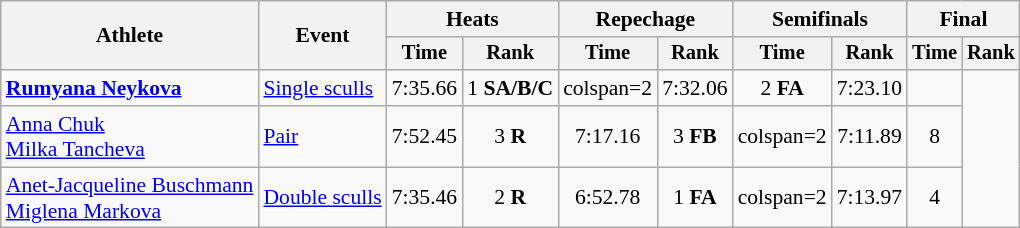<table class="wikitable" style="font-size:90%;">
<tr>
<th rowspan="2">Athlete</th>
<th rowspan="2">Event</th>
<th colspan="2">Heats</th>
<th colspan="2">Repechage</th>
<th colspan="2">Semifinals</th>
<th colspan="2">Final</th>
</tr>
<tr style="font-size:95%">
<th>Time</th>
<th>Rank</th>
<th>Time</th>
<th>Rank</th>
<th>Time</th>
<th>Rank</th>
<th>Time</th>
<th>Rank</th>
</tr>
<tr align=center>
<td align=left><strong><a href='#'>Rumyana Neykova</a></strong></td>
<td align=left><a href='#'>Single sculls</a></td>
<td>7:35.66</td>
<td>1 <strong>SA/B/C</strong></td>
<td>colspan=2 </td>
<td>7:32.06</td>
<td>2 <strong>FA</strong></td>
<td>7:23.10</td>
<td></td>
</tr>
<tr align=center>
<td align=left><a href='#'>Anna Chuk</a><br><a href='#'>Milka Tancheva</a></td>
<td align=left><a href='#'>Pair</a></td>
<td>7:52.45</td>
<td>3 <strong>R</strong></td>
<td>7:17.16</td>
<td>3 <strong>FB</strong></td>
<td>colspan=2 </td>
<td>7:11.89</td>
<td>8</td>
</tr>
<tr align=center>
<td align=left><a href='#'>Anet-Jacqueline Buschmann</a><br><a href='#'>Miglena Markova</a></td>
<td align=left><a href='#'>Double sculls</a></td>
<td>7:35.46</td>
<td>2 <strong>R</strong></td>
<td>6:52.78</td>
<td>1 <strong>FA</strong></td>
<td>colspan=2 </td>
<td>7:13.97</td>
<td>4</td>
</tr>
</table>
